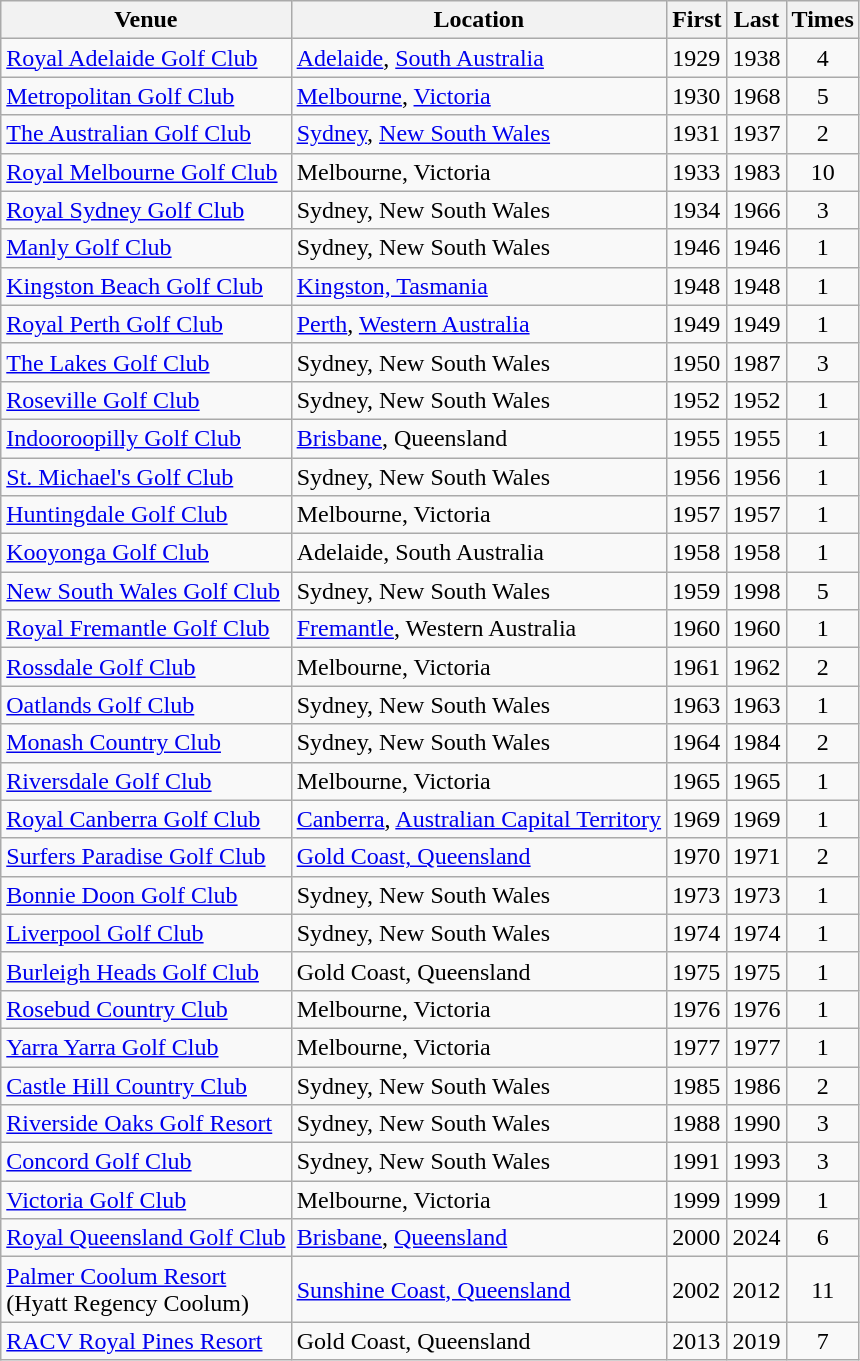<table class="wikitable">
<tr>
<th>Venue</th>
<th>Location</th>
<th>First</th>
<th>Last</th>
<th>Times</th>
</tr>
<tr>
<td><a href='#'>Royal Adelaide Golf Club</a></td>
<td><a href='#'>Adelaide</a>, <a href='#'>South Australia</a></td>
<td>1929</td>
<td>1938</td>
<td align=center>4</td>
</tr>
<tr>
<td><a href='#'>Metropolitan Golf Club</a></td>
<td><a href='#'>Melbourne</a>, <a href='#'>Victoria</a></td>
<td>1930</td>
<td>1968</td>
<td align=center>5</td>
</tr>
<tr>
<td><a href='#'>The Australian Golf Club</a></td>
<td><a href='#'>Sydney</a>, <a href='#'>New South Wales</a></td>
<td>1931</td>
<td>1937</td>
<td align=center>2</td>
</tr>
<tr>
<td><a href='#'>Royal Melbourne Golf Club</a></td>
<td>Melbourne, Victoria</td>
<td>1933</td>
<td>1983</td>
<td align=center>10</td>
</tr>
<tr>
<td><a href='#'>Royal Sydney Golf Club</a></td>
<td>Sydney, New South Wales</td>
<td>1934</td>
<td>1966</td>
<td align=center>3</td>
</tr>
<tr>
<td><a href='#'>Manly Golf Club</a></td>
<td>Sydney, New South Wales</td>
<td>1946</td>
<td>1946</td>
<td align=center>1</td>
</tr>
<tr>
<td><a href='#'>Kingston Beach Golf Club</a></td>
<td><a href='#'>Kingston, Tasmania</a></td>
<td>1948</td>
<td>1948</td>
<td align=center>1</td>
</tr>
<tr>
<td><a href='#'>Royal Perth Golf Club</a></td>
<td><a href='#'>Perth</a>, <a href='#'>Western Australia</a></td>
<td>1949</td>
<td>1949</td>
<td align=center>1</td>
</tr>
<tr>
<td><a href='#'>The Lakes Golf Club</a></td>
<td>Sydney, New South Wales</td>
<td>1950</td>
<td>1987</td>
<td align=center>3</td>
</tr>
<tr>
<td><a href='#'>Roseville Golf Club</a></td>
<td>Sydney, New South Wales</td>
<td>1952</td>
<td>1952</td>
<td align=center>1</td>
</tr>
<tr>
<td><a href='#'>Indooroopilly Golf Club</a></td>
<td><a href='#'>Brisbane</a>, Queensland</td>
<td>1955</td>
<td>1955</td>
<td align=center>1</td>
</tr>
<tr>
<td><a href='#'>St. Michael's Golf Club</a></td>
<td>Sydney, New South Wales</td>
<td>1956</td>
<td>1956</td>
<td align=center>1</td>
</tr>
<tr>
<td><a href='#'>Huntingdale Golf Club</a></td>
<td>Melbourne, Victoria</td>
<td>1957</td>
<td>1957</td>
<td align=center>1</td>
</tr>
<tr>
<td><a href='#'>Kooyonga Golf Club</a></td>
<td>Adelaide, South Australia</td>
<td>1958</td>
<td>1958</td>
<td align=center>1</td>
</tr>
<tr>
<td><a href='#'>New South Wales Golf Club</a></td>
<td>Sydney, New South Wales</td>
<td>1959</td>
<td>1998</td>
<td align=center>5</td>
</tr>
<tr>
<td><a href='#'>Royal Fremantle Golf Club</a></td>
<td><a href='#'>Fremantle</a>, Western Australia</td>
<td>1960</td>
<td>1960</td>
<td align=center>1</td>
</tr>
<tr>
<td><a href='#'>Rossdale Golf Club</a></td>
<td>Melbourne, Victoria</td>
<td>1961</td>
<td>1962</td>
<td align=center>2</td>
</tr>
<tr>
<td><a href='#'>Oatlands Golf Club</a></td>
<td>Sydney, New South Wales</td>
<td>1963</td>
<td>1963</td>
<td align=center>1</td>
</tr>
<tr>
<td><a href='#'>Monash Country Club</a></td>
<td>Sydney, New South Wales</td>
<td>1964</td>
<td>1984</td>
<td align=center>2</td>
</tr>
<tr>
<td><a href='#'>Riversdale Golf Club</a></td>
<td>Melbourne, Victoria</td>
<td>1965</td>
<td>1965</td>
<td align=center>1</td>
</tr>
<tr>
<td><a href='#'>Royal Canberra Golf Club</a></td>
<td><a href='#'>Canberra</a>, <a href='#'>Australian Capital Territory</a></td>
<td>1969</td>
<td>1969</td>
<td align=center>1</td>
</tr>
<tr>
<td><a href='#'>Surfers Paradise Golf Club</a></td>
<td><a href='#'>Gold Coast, Queensland</a></td>
<td>1970</td>
<td>1971</td>
<td align=center>2</td>
</tr>
<tr>
<td><a href='#'>Bonnie Doon Golf Club</a></td>
<td>Sydney, New South Wales</td>
<td>1973</td>
<td>1973</td>
<td align=center>1</td>
</tr>
<tr>
<td><a href='#'>Liverpool Golf Club</a></td>
<td>Sydney, New South Wales</td>
<td>1974</td>
<td>1974</td>
<td align=center>1</td>
</tr>
<tr>
<td><a href='#'>Burleigh Heads Golf Club</a></td>
<td>Gold Coast, Queensland</td>
<td>1975</td>
<td>1975</td>
<td align=center>1</td>
</tr>
<tr>
<td><a href='#'>Rosebud Country Club</a></td>
<td>Melbourne, Victoria</td>
<td>1976</td>
<td>1976</td>
<td align=center>1</td>
</tr>
<tr>
<td><a href='#'>Yarra Yarra Golf Club</a></td>
<td>Melbourne, Victoria</td>
<td>1977</td>
<td>1977</td>
<td align=center>1</td>
</tr>
<tr>
<td><a href='#'>Castle Hill Country Club</a></td>
<td>Sydney, New South Wales</td>
<td>1985</td>
<td>1986</td>
<td align=center>2</td>
</tr>
<tr>
<td><a href='#'>Riverside Oaks Golf Resort</a></td>
<td>Sydney, New South Wales</td>
<td>1988</td>
<td>1990</td>
<td align=center>3</td>
</tr>
<tr>
<td><a href='#'>Concord Golf Club</a></td>
<td>Sydney, New South Wales</td>
<td>1991</td>
<td>1993</td>
<td align=center>3</td>
</tr>
<tr>
<td><a href='#'>Victoria Golf Club</a></td>
<td>Melbourne, Victoria</td>
<td>1999</td>
<td>1999</td>
<td align=center>1</td>
</tr>
<tr>
<td><a href='#'>Royal Queensland Golf Club</a></td>
<td><a href='#'>Brisbane</a>, <a href='#'>Queensland</a></td>
<td>2000</td>
<td>2024</td>
<td align=center>6</td>
</tr>
<tr>
<td><a href='#'>Palmer Coolum Resort</a><br>(Hyatt Regency Coolum)</td>
<td><a href='#'>Sunshine Coast, Queensland</a></td>
<td>2002</td>
<td>2012</td>
<td align=center>11</td>
</tr>
<tr>
<td><a href='#'>RACV Royal Pines Resort</a></td>
<td>Gold Coast, Queensland</td>
<td>2013</td>
<td>2019</td>
<td align=center>7</td>
</tr>
</table>
